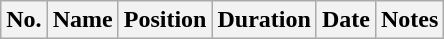<table class="wikitable">
<tr>
<th>No.</th>
<th>Name</th>
<th>Position</th>
<th>Duration</th>
<th>Date</th>
<th>Notes</th>
</tr>
</table>
